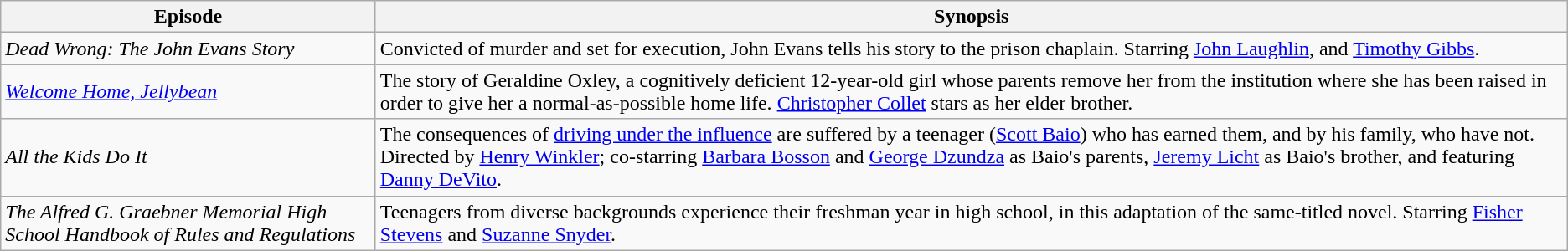<table class="wikitable sortable">
<tr>
<th>Episode</th>
<th>Synopsis</th>
</tr>
<tr>
<td><em>Dead Wrong: The John Evans Story</em></td>
<td>Convicted of murder and set for execution, John Evans tells his story to the prison chaplain. Starring <a href='#'>John Laughlin</a>, and <a href='#'>Timothy Gibbs</a>.</td>
</tr>
<tr>
<td><em><a href='#'>Welcome Home, Jellybean</a></em></td>
<td>The story of Geraldine Oxley, a cognitively deficient 12-year-old girl whose parents remove her from the institution where she has been raised in order to give her a normal-as-possible home life. <a href='#'>Christopher Collet</a> stars as her elder brother.</td>
</tr>
<tr>
<td><em>All the Kids Do It</em></td>
<td>The consequences of <a href='#'>driving under the influence</a> are suffered by a teenager (<a href='#'>Scott Baio</a>) who has earned them, and by his family, who have not. Directed by <a href='#'>Henry Winkler</a>; co-starring <a href='#'>Barbara Bosson</a> and <a href='#'>George Dzundza</a> as Baio's parents, <a href='#'>Jeremy Licht</a> as Baio's brother, and featuring <a href='#'>Danny DeVito</a>.</td>
</tr>
<tr>
<td><em>The Alfred G. Graebner Memorial High School Handbook of Rules and Regulations</em></td>
<td>Teenagers from diverse backgrounds experience their freshman year in high school, in this adaptation of the same-titled novel. Starring <a href='#'>Fisher Stevens</a> and <a href='#'>Suzanne Snyder</a>.</td>
</tr>
</table>
